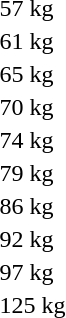<table>
<tr>
<td rowspan=2>57 kg<br></td>
<td rowspan=2></td>
<td rowspan=2></td>
<td></td>
</tr>
<tr>
<td></td>
</tr>
<tr>
<td rowspan=2>61 kg<br></td>
<td rowspan=2></td>
<td rowspan=2></td>
<td></td>
</tr>
<tr>
<td></td>
</tr>
<tr>
<td rowspan=2>65 kg<br></td>
<td rowspan=2></td>
<td rowspan=2></td>
<td></td>
</tr>
<tr>
<td></td>
</tr>
<tr>
<td rowspan=2>70 kg<br></td>
<td rowspan=2></td>
<td rowspan=2></td>
<td></td>
</tr>
<tr>
<td></td>
</tr>
<tr>
<td rowspan=2>74 kg<br></td>
<td rowspan=2></td>
<td rowspan=2></td>
<td></td>
</tr>
<tr>
<td></td>
</tr>
<tr>
<td rowspan=2>79 kg<br></td>
<td rowspan=2></td>
<td rowspan=2></td>
<td></td>
</tr>
<tr>
<td></td>
</tr>
<tr>
<td rowspan=2>86 kg<br></td>
<td rowspan=2></td>
<td rowspan=2></td>
<td></td>
</tr>
<tr>
<td></td>
</tr>
<tr>
<td rowspan=2>92 kg<br></td>
<td rowspan=2></td>
<td rowspan=2></td>
<td></td>
</tr>
<tr>
<td></td>
</tr>
<tr>
<td rowspan=2>97 kg<br></td>
<td rowspan=2></td>
<td rowspan=2></td>
<td></td>
</tr>
<tr>
<td></td>
</tr>
<tr>
<td rowspan=2>125 kg<br></td>
<td rowspan=2></td>
<td rowspan=2></td>
<td></td>
</tr>
<tr>
<td></td>
</tr>
</table>
